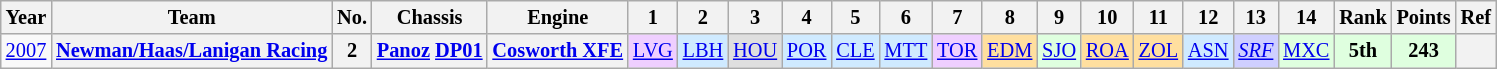<table class="wikitable" style="text-align:center; font-size:85%">
<tr>
<th>Year</th>
<th>Team</th>
<th>No.</th>
<th>Chassis</th>
<th>Engine</th>
<th>1</th>
<th>2</th>
<th>3</th>
<th>4</th>
<th>5</th>
<th>6</th>
<th>7</th>
<th>8</th>
<th>9</th>
<th>10</th>
<th>11</th>
<th>12</th>
<th>13</th>
<th>14</th>
<th>Rank</th>
<th>Points</th>
<th>Ref</th>
</tr>
<tr>
<td><a href='#'>2007</a></td>
<th nowrap><a href='#'>Newman/Haas/Lanigan Racing</a></th>
<th>2</th>
<th nowrap><a href='#'>Panoz</a> <a href='#'>DP01</a></th>
<th nowrap><a href='#'>Cosworth XFE</a></th>
<td style="background:#EFCFFF;"><a href='#'>LVG</a><br></td>
<td style="background:#CFEAFF;"><a href='#'>LBH</a><br></td>
<td style="background:#DFDFDF;"><a href='#'>HOU</a><br></td>
<td style="background:#CFEAFF;"><a href='#'>POR</a><br></td>
<td style="background:#CFEAFF;"><a href='#'>CLE</a><br></td>
<td style="background:#CFEAFF;"><a href='#'>MTT</a><br></td>
<td style="background:#EFCFFF;"><a href='#'>TOR</a><br></td>
<td style="background:#FFDF9F;"><a href='#'>EDM</a><br></td>
<td style="background:#DFFFDF;"><a href='#'>SJO</a><br></td>
<td style="background:#FFDF9F;"><a href='#'>ROA</a><br></td>
<td style="background:#FFDF9F;"><a href='#'>ZOL</a><br></td>
<td style="background:#CFEAFF;"><a href='#'>ASN</a><br></td>
<td style="background:#CFCFFF;"><em><a href='#'>SRF</a></em><br></td>
<td style="background:#DFFFDF;"><a href='#'>MXC</a><br></td>
<td style="background:#DFFFDF;"><strong>5th</strong></td>
<td style="background:#DFFFDF;"><strong>243</strong></td>
<th></th>
</tr>
</table>
